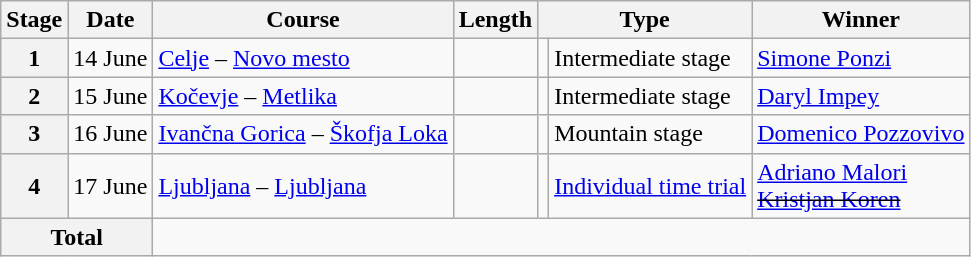<table class="wikitable">
<tr>
<th>Stage</th>
<th>Date</th>
<th>Course</th>
<th>Length</th>
<th colspan="2">Type</th>
<th>Winner</th>
</tr>
<tr>
<th style="text-align:center">1</th>
<td align=right>14 June</td>
<td><a href='#'>Celje</a> – <a href='#'>Novo mesto</a></td>
<td style="text-align:center;"></td>
<td></td>
<td>Intermediate stage</td>
<td> <a href='#'>Simone Ponzi</a></td>
</tr>
<tr>
<th style="text-align:center">2</th>
<td align=right>15 June</td>
<td><a href='#'>Kočevje</a> – <a href='#'>Metlika</a></td>
<td style="text-align:center;"></td>
<td></td>
<td>Intermediate stage</td>
<td> <a href='#'>Daryl Impey</a></td>
</tr>
<tr>
<th style="text-align:center">3</th>
<td align=right>16 June</td>
<td><a href='#'>Ivančna Gorica</a> – <a href='#'>Škofja Loka</a></td>
<td style="text-align:center;"></td>
<td></td>
<td>Mountain stage</td>
<td> <a href='#'>Domenico Pozzovivo</a></td>
</tr>
<tr>
<th style="text-align:center">4</th>
<td align=right>17 June</td>
<td><a href='#'>Ljubljana</a> – <a href='#'>Ljubljana</a></td>
<td style="text-align:center;"></td>
<td></td>
<td><a href='#'>Individual time trial</a></td>
<td> <a href='#'>Adriano Malori</a><br> <s><a href='#'>Kristjan Koren</a></s></td>
</tr>
<tr>
<th colspan="2">Total</th>
<td colspan="5" style="text-align:center;"></td>
</tr>
</table>
